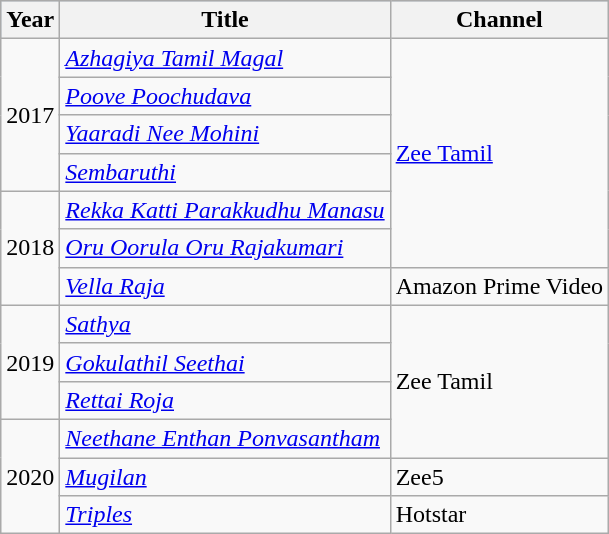<table class="wikitable sortable">
<tr style="text-align:center; background:LightSteelBlue; width:60%;">
<th>Year</th>
<th>Title</th>
<th>Channel</th>
</tr>
<tr>
<td rowspan="4">2017</td>
<td><em><a href='#'>Azhagiya Tamil Magal</a></em></td>
<td rowspan=6><a href='#'>Zee Tamil</a></td>
</tr>
<tr>
<td><em><a href='#'>Poove Poochudava</a></em></td>
</tr>
<tr>
<td><em><a href='#'>Yaaradi Nee Mohini</a></em></td>
</tr>
<tr>
<td><em> <a href='#'>Sembaruthi</a></em></td>
</tr>
<tr>
<td rowspan="3">2018</td>
<td><em><a href='#'>Rekka Katti Parakkudhu Manasu</a></em></td>
</tr>
<tr>
<td><em><a href='#'>Oru Oorula Oru Rajakumari</a></em></td>
</tr>
<tr>
<td><em><a href='#'>Vella Raja</a></em></td>
<td>Amazon Prime Video</td>
</tr>
<tr>
<td rowspan="3">2019</td>
<td><em><a href='#'>Sathya</a></em></td>
<td rowspan=4>Zee Tamil</td>
</tr>
<tr>
<td><em><a href='#'>Gokulathil Seethai</a></em></td>
</tr>
<tr>
<td><em><a href='#'>Rettai Roja</a></em></td>
</tr>
<tr>
<td rowspan="3">2020</td>
<td><em><a href='#'>Neethane Enthan Ponvasantham</a></em></td>
</tr>
<tr>
<td><em><a href='#'>Mugilan</a></em></td>
<td>Zee5</td>
</tr>
<tr>
<td><em><a href='#'>Triples</a></em></td>
<td>Hotstar</td>
</tr>
</table>
